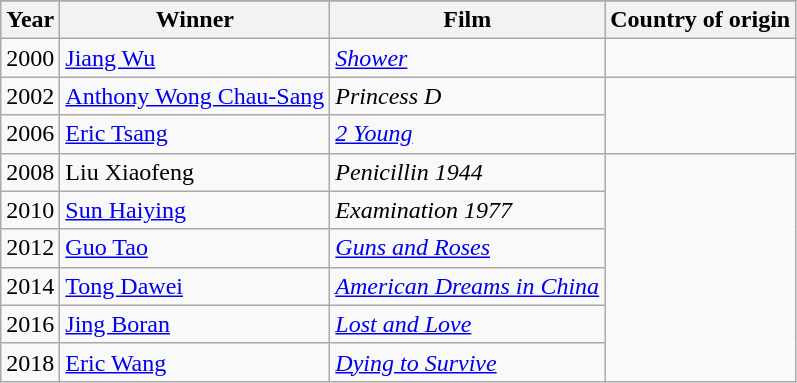<table class="wikitable">
<tr>
</tr>
<tr>
<th>Year</th>
<th>Winner</th>
<th>Film</th>
<th>Country of origin</th>
</tr>
<tr>
<td>2000</td>
<td><a href='#'>Jiang Wu</a></td>
<td><em><a href='#'>Shower</a></em></td>
<td></td>
</tr>
<tr>
<td>2002</td>
<td><a href='#'>Anthony Wong Chau-Sang</a></td>
<td><em>Princess D</em></td>
<td rowspan=2></td>
</tr>
<tr>
<td>2006</td>
<td><a href='#'>Eric Tsang</a></td>
<td><em><a href='#'>2 Young</a></em></td>
</tr>
<tr>
<td>2008</td>
<td>Liu Xiaofeng</td>
<td><em>Penicillin 1944</em></td>
<td rowspan=6></td>
</tr>
<tr>
<td>2010</td>
<td><a href='#'>Sun Haiying</a></td>
<td><em>Examination 1977</em></td>
</tr>
<tr>
<td>2012</td>
<td><a href='#'>Guo Tao</a></td>
<td><em><a href='#'>Guns and Roses</a></em></td>
</tr>
<tr>
<td>2014</td>
<td><a href='#'>Tong Dawei</a></td>
<td><em><a href='#'>American Dreams in China</a></em></td>
</tr>
<tr>
<td>2016</td>
<td><a href='#'>Jing Boran</a></td>
<td><em><a href='#'>Lost and Love</a></em></td>
</tr>
<tr>
<td>2018</td>
<td><a href='#'>Eric Wang</a></td>
<td><em><a href='#'>Dying to Survive</a></em></td>
</tr>
</table>
